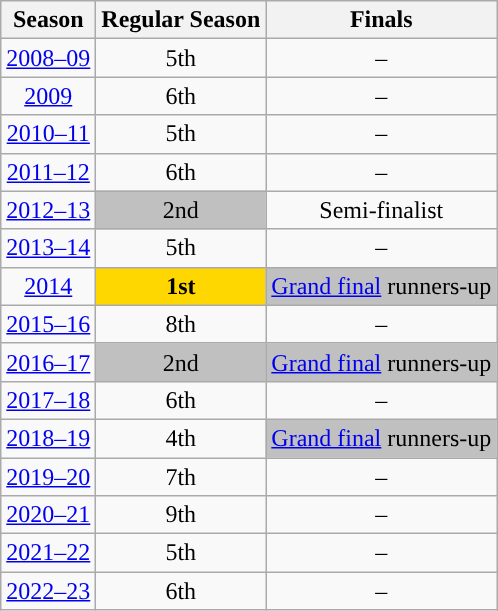<table class="wikitable sortable" style="text-align: center">
<tr>
<th>Season</th>
<th>Regular Season</th>
<th>Finals</th>
</tr>
<tr>
<td><a href='#'>2008–09</a></td>
<td>5th</td>
<td>–</td>
</tr>
<tr>
<td><a href='#'>2009</a></td>
<td>6th</td>
<td>–</td>
</tr>
<tr>
<td><a href='#'>2010–11</a></td>
<td>5th</td>
<td>–</td>
</tr>
<tr>
<td><a href='#'>2011–12</a></td>
<td>6th</td>
<td>–</td>
</tr>
<tr>
<td><a href='#'>2012–13</a></td>
<td style="background:silver">2nd</td>
<td>Semi-finalist</td>
</tr>
<tr>
<td><a href='#'>2013–14</a></td>
<td>5th</td>
<td>–</td>
</tr>
<tr>
<td><a href='#'>2014</a></td>
<td bgcolor=gold><strong>1st</strong></td>
<td style=background:silver><a href='#'>Grand final</a> runners-up</td>
</tr>
<tr>
<td><a href='#'>2015–16</a></td>
<td>8th</td>
<td>–</td>
</tr>
<tr>
<td><a href='#'>2016–17</a></td>
<td style="background:silver">2nd</td>
<td bgcolor=silver><a href='#'>Grand final</a> runners-up</td>
</tr>
<tr>
<td><a href='#'>2017–18</a></td>
<td>6th</td>
<td>–</td>
</tr>
<tr>
<td><a href='#'>2018–19</a></td>
<td>4th</td>
<td style=background:silver><a href='#'>Grand final</a> runners-up</td>
</tr>
<tr>
<td><a href='#'>2019–20</a></td>
<td>7th</td>
<td>–</td>
</tr>
<tr>
<td><a href='#'>2020–21</a></td>
<td>9th</td>
<td>–</td>
</tr>
<tr>
<td><a href='#'>2021–22</a></td>
<td>5th</td>
<td>–</td>
</tr>
<tr>
<td><a href='#'>2022–23</a></td>
<td>6th</td>
<td>–</td>
</tr>
</table>
